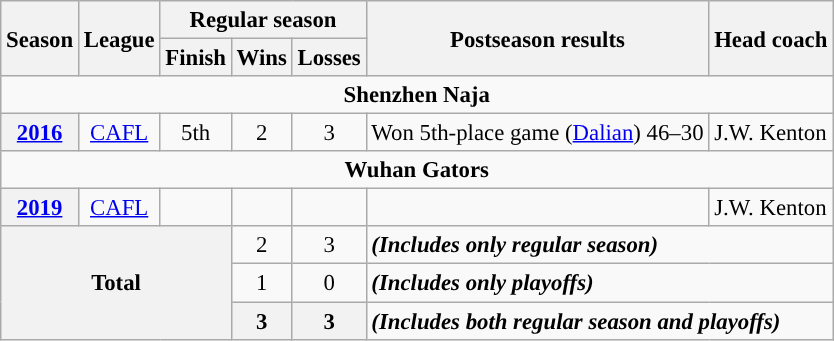<table class="wikitable" style="font-size: 95%">
<tr>
<th rowspan="2">Season</th>
<th rowspan="2">League</th>
<th colspan="3">Regular season</th>
<th rowspan="2">Postseason results</th>
<th rowspan="2">Head coach</th>
</tr>
<tr>
<th>Finish</th>
<th>Wins</th>
<th>Losses</th>
</tr>
<tr>
<td align="center" colspan="12"><strong>Shenzhen Naja</strong></td>
</tr>
<tr>
<th align="center"><a href='#'>2016</a></th>
<td align="center"><a href='#'>CAFL</a></td>
<td align="center">5th</td>
<td align="center">2</td>
<td align="center">3</td>
<td>Won 5th-place game (<a href='#'>Dalian</a>) 46–30</td>
<td>J.W. Kenton</td>
</tr>
<tr>
<td align="center" colspan="12"><strong>Wuhan Gators</strong></td>
</tr>
<tr>
<th align="center"><a href='#'>2019</a></th>
<td align="center"><a href='#'>CAFL</a></td>
<td align="center"></td>
<td align="center"></td>
<td align="center"></td>
<td></td>
<td>J.W. Kenton</td>
</tr>
<tr>
<th align="center" rowSpan="3" colSpan="3">Total</th>
<td align="center">2</td>
<td align="center">3</td>
<td colSpan="3"><strong><em>(Includes only regular season)</em></strong></td>
</tr>
<tr>
<td align="center">1</td>
<td align="center">0</td>
<td colSpan="3"><strong><em>(Includes only playoffs)</em></strong></td>
</tr>
<tr>
<th align="center">3</th>
<th align="center">3</th>
<td colSpan="3"><strong><em>(Includes both regular season and playoffs)</em></strong></td>
</tr>
</table>
